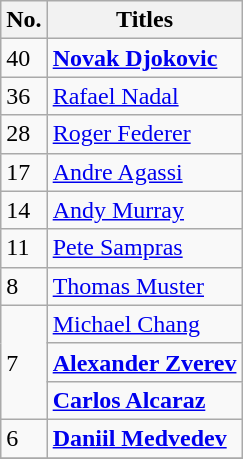<table class="wikitable" style="display: inline-table;">
<tr>
<th width=20>No.</th>
<th>Titles</th>
</tr>
<tr>
<td>40</td>
<td> <strong><a href='#'>Novak Djokovic</a></strong></td>
</tr>
<tr>
<td>36</td>
<td> <a href='#'>Rafael Nadal</a></td>
</tr>
<tr>
<td>28</td>
<td> <a href='#'>Roger Federer</a></td>
</tr>
<tr>
<td>17</td>
<td> <a href='#'>Andre Agassi</a></td>
</tr>
<tr>
<td>14</td>
<td> <a href='#'>Andy Murray</a></td>
</tr>
<tr>
<td>11</td>
<td> <a href='#'>Pete Sampras</a></td>
</tr>
<tr>
<td>8</td>
<td> <a href='#'>Thomas Muster</a></td>
</tr>
<tr>
<td rowspan=3>7</td>
<td> <a href='#'>Michael Chang</a></td>
</tr>
<tr>
<td> <strong><a href='#'>Alexander Zverev</a></strong></td>
</tr>
<tr>
<td> <strong><a href='#'>Carlos Alcaraz</a></strong></td>
</tr>
<tr>
<td>6</td>
<td> <strong><a href='#'>Daniil Medvedev</a></strong></td>
</tr>
<tr>
</tr>
</table>
